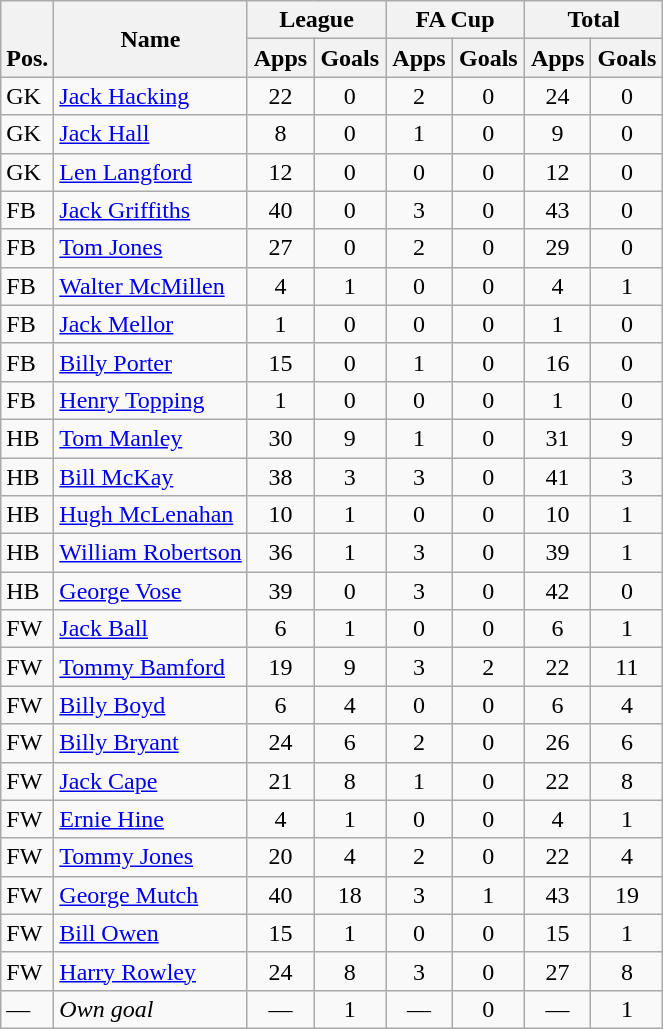<table class="wikitable" style="text-align:center">
<tr>
<th rowspan="2" valign="bottom">Pos.</th>
<th rowspan="2">Name</th>
<th colspan="2" width="85">League</th>
<th colspan="2" width="85">FA Cup</th>
<th colspan="2" width="85">Total</th>
</tr>
<tr>
<th>Apps</th>
<th>Goals</th>
<th>Apps</th>
<th>Goals</th>
<th>Apps</th>
<th>Goals</th>
</tr>
<tr>
<td align="left">GK</td>
<td align="left"> <a href='#'>Jack Hacking</a></td>
<td>22</td>
<td>0</td>
<td>2</td>
<td>0</td>
<td>24</td>
<td>0</td>
</tr>
<tr>
<td align="left">GK</td>
<td align="left"> <a href='#'>Jack Hall</a></td>
<td>8</td>
<td>0</td>
<td>1</td>
<td>0</td>
<td>9</td>
<td>0</td>
</tr>
<tr>
<td align="left">GK</td>
<td align="left"> <a href='#'>Len Langford</a></td>
<td>12</td>
<td>0</td>
<td>0</td>
<td>0</td>
<td>12</td>
<td>0</td>
</tr>
<tr>
<td align="left">FB</td>
<td align="left"> <a href='#'>Jack Griffiths</a></td>
<td>40</td>
<td>0</td>
<td>3</td>
<td>0</td>
<td>43</td>
<td>0</td>
</tr>
<tr>
<td align="left">FB</td>
<td align="left"> <a href='#'>Tom Jones</a></td>
<td>27</td>
<td>0</td>
<td>2</td>
<td>0</td>
<td>29</td>
<td>0</td>
</tr>
<tr>
<td align="left">FB</td>
<td align="left"> <a href='#'>Walter McMillen</a></td>
<td>4</td>
<td>1</td>
<td>0</td>
<td>0</td>
<td>4</td>
<td>1</td>
</tr>
<tr>
<td align="left">FB</td>
<td align="left"> <a href='#'>Jack Mellor</a></td>
<td>1</td>
<td>0</td>
<td>0</td>
<td>0</td>
<td>1</td>
<td>0</td>
</tr>
<tr>
<td align="left">FB</td>
<td align="left"> <a href='#'>Billy Porter</a></td>
<td>15</td>
<td>0</td>
<td>1</td>
<td>0</td>
<td>16</td>
<td>0</td>
</tr>
<tr>
<td align="left">FB</td>
<td align="left"> <a href='#'>Henry Topping</a></td>
<td>1</td>
<td>0</td>
<td>0</td>
<td>0</td>
<td>1</td>
<td>0</td>
</tr>
<tr>
<td align="left">HB</td>
<td align="left"> <a href='#'>Tom Manley</a></td>
<td>30</td>
<td>9</td>
<td>1</td>
<td>0</td>
<td>31</td>
<td>9</td>
</tr>
<tr>
<td align="left">HB</td>
<td align="left"> <a href='#'>Bill McKay</a></td>
<td>38</td>
<td>3</td>
<td>3</td>
<td>0</td>
<td>41</td>
<td>3</td>
</tr>
<tr>
<td align="left">HB</td>
<td align="left"> <a href='#'>Hugh McLenahan</a></td>
<td>10</td>
<td>1</td>
<td>0</td>
<td>0</td>
<td>10</td>
<td>1</td>
</tr>
<tr>
<td align="left">HB</td>
<td align="left"> <a href='#'>William Robertson</a></td>
<td>36</td>
<td>1</td>
<td>3</td>
<td>0</td>
<td>39</td>
<td>1</td>
</tr>
<tr>
<td align="left">HB</td>
<td align="left"> <a href='#'>George Vose</a></td>
<td>39</td>
<td>0</td>
<td>3</td>
<td>0</td>
<td>42</td>
<td>0</td>
</tr>
<tr>
<td align="left">FW</td>
<td align="left"> <a href='#'>Jack Ball</a></td>
<td>6</td>
<td>1</td>
<td>0</td>
<td>0</td>
<td>6</td>
<td>1</td>
</tr>
<tr>
<td align="left">FW</td>
<td align="left"> <a href='#'>Tommy Bamford</a></td>
<td>19</td>
<td>9</td>
<td>3</td>
<td>2</td>
<td>22</td>
<td>11</td>
</tr>
<tr>
<td align="left">FW</td>
<td align="left"> <a href='#'>Billy Boyd</a></td>
<td>6</td>
<td>4</td>
<td>0</td>
<td>0</td>
<td>6</td>
<td>4</td>
</tr>
<tr>
<td align="left">FW</td>
<td align="left"> <a href='#'>Billy Bryant</a></td>
<td>24</td>
<td>6</td>
<td>2</td>
<td>0</td>
<td>26</td>
<td>6</td>
</tr>
<tr>
<td align="left">FW</td>
<td align="left"> <a href='#'>Jack Cape</a></td>
<td>21</td>
<td>8</td>
<td>1</td>
<td>0</td>
<td>22</td>
<td>8</td>
</tr>
<tr>
<td align="left">FW</td>
<td align="left"> <a href='#'>Ernie Hine</a></td>
<td>4</td>
<td>1</td>
<td>0</td>
<td>0</td>
<td>4</td>
<td>1</td>
</tr>
<tr>
<td align="left">FW</td>
<td align="left"> <a href='#'>Tommy Jones</a></td>
<td>20</td>
<td>4</td>
<td>2</td>
<td>0</td>
<td>22</td>
<td>4</td>
</tr>
<tr>
<td align="left">FW</td>
<td align="left"> <a href='#'>George Mutch</a></td>
<td>40</td>
<td>18</td>
<td>3</td>
<td>1</td>
<td>43</td>
<td>19</td>
</tr>
<tr>
<td align="left">FW</td>
<td align="left"> <a href='#'>Bill Owen</a></td>
<td>15</td>
<td>1</td>
<td>0</td>
<td>0</td>
<td>15</td>
<td>1</td>
</tr>
<tr>
<td align="left">FW</td>
<td align="left"> <a href='#'>Harry Rowley</a></td>
<td>24</td>
<td>8</td>
<td>3</td>
<td>0</td>
<td>27</td>
<td>8</td>
</tr>
<tr>
<td align="left">—</td>
<td align="left"><em>Own goal</em></td>
<td>—</td>
<td>1</td>
<td>—</td>
<td>0</td>
<td>—</td>
<td>1</td>
</tr>
</table>
